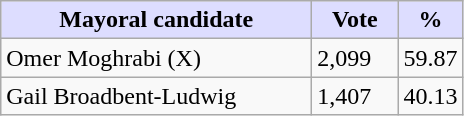<table class="wikitable">
<tr>
<th style="background:#ddf; width:200px;">Mayoral candidate</th>
<th style="background:#ddf; width:50px;">Vote</th>
<th style="background:#ddf; width:30px;">%</th>
</tr>
<tr>
<td>Omer Moghrabi (X)</td>
<td>2,099</td>
<td>59.87</td>
</tr>
<tr>
<td>Gail Broadbent-Ludwig</td>
<td>1,407</td>
<td>40.13</td>
</tr>
</table>
